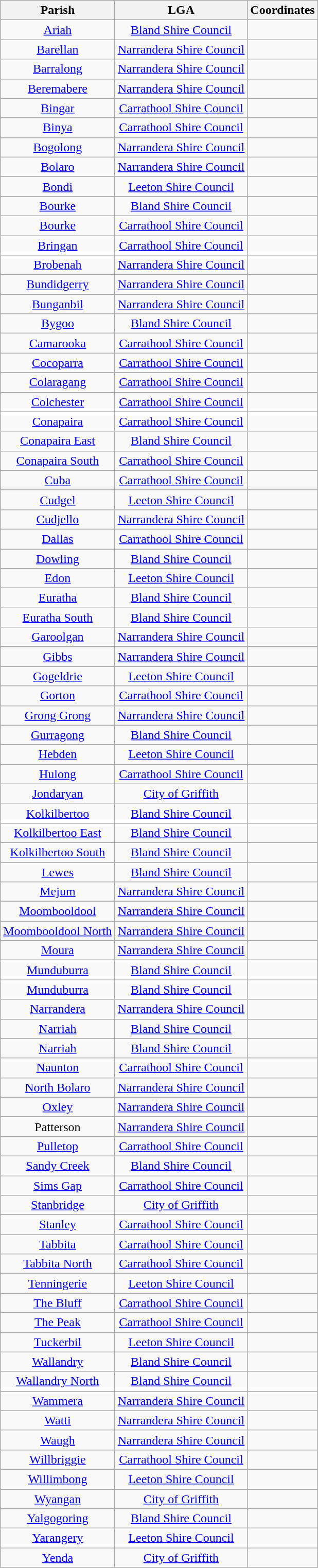<table class="wikitable" style="text-align:center">
<tr>
<th>Parish</th>
<th>LGA</th>
<th>Coordinates</th>
</tr>
<tr>
<td><a href='#'>Ariah</a></td>
<td><a href='#'>Bland Shire Council</a></td>
<td></td>
</tr>
<tr>
<td><a href='#'>Barellan</a></td>
<td><a href='#'>Narrandera Shire Council</a></td>
<td></td>
</tr>
<tr>
<td><a href='#'>Barralong</a></td>
<td><a href='#'>Narrandera Shire Council</a></td>
<td></td>
</tr>
<tr>
<td><a href='#'>Beremabere</a></td>
<td><a href='#'>Narrandera Shire Council</a></td>
<td></td>
</tr>
<tr>
<td><a href='#'>Bingar</a></td>
<td><a href='#'>Carrathool Shire Council</a></td>
<td></td>
</tr>
<tr>
<td><a href='#'>Binya</a></td>
<td><a href='#'>Carrathool Shire Council</a></td>
<td></td>
</tr>
<tr>
<td><a href='#'>Bogolong</a></td>
<td><a href='#'>Narrandera Shire Council</a></td>
<td></td>
</tr>
<tr>
<td><a href='#'>Bolaro</a></td>
<td><a href='#'>Narrandera Shire Council</a></td>
<td></td>
</tr>
<tr>
<td><a href='#'>Bondi</a></td>
<td><a href='#'>Leeton Shire Council</a></td>
<td></td>
</tr>
<tr>
<td><a href='#'>Bourke</a></td>
<td><a href='#'>Bland Shire Council</a></td>
<td></td>
</tr>
<tr>
<td><a href='#'>Bourke</a></td>
<td><a href='#'>Carrathool Shire Council</a></td>
<td></td>
</tr>
<tr>
<td><a href='#'>Bringan</a></td>
<td><a href='#'>Carrathool Shire Council</a></td>
<td></td>
</tr>
<tr>
<td><a href='#'>Brobenah</a></td>
<td><a href='#'>Narrandera Shire Council</a></td>
<td></td>
</tr>
<tr>
<td><a href='#'>Bundidgerry</a></td>
<td><a href='#'>Narrandera Shire Council</a></td>
<td></td>
</tr>
<tr>
<td><a href='#'>Bunganbil</a></td>
<td><a href='#'>Narrandera Shire Council</a></td>
<td></td>
</tr>
<tr>
<td><a href='#'>Bygoo</a></td>
<td><a href='#'>Bland Shire Council</a></td>
<td></td>
</tr>
<tr>
<td><a href='#'>Camarooka</a></td>
<td><a href='#'>Carrathool Shire Council</a></td>
<td></td>
</tr>
<tr>
<td><a href='#'>Cocoparra</a></td>
<td><a href='#'>Carrathool Shire Council</a></td>
<td></td>
</tr>
<tr>
<td><a href='#'>Colaragang</a></td>
<td><a href='#'>Carrathool Shire Council</a></td>
<td></td>
</tr>
<tr>
<td><a href='#'>Colchester</a></td>
<td><a href='#'>Carrathool Shire Council</a></td>
<td></td>
</tr>
<tr>
<td><a href='#'>Conapaira</a></td>
<td><a href='#'>Carrathool Shire Council</a></td>
<td></td>
</tr>
<tr>
<td><a href='#'>Conapaira East</a></td>
<td><a href='#'>Bland Shire Council</a></td>
<td></td>
</tr>
<tr>
<td><a href='#'>Conapaira South</a></td>
<td><a href='#'>Carrathool Shire Council</a></td>
<td></td>
</tr>
<tr>
<td><a href='#'>Cuba</a></td>
<td><a href='#'>Carrathool Shire Council</a></td>
<td></td>
</tr>
<tr>
<td><a href='#'>Cudgel</a></td>
<td><a href='#'>Leeton Shire Council</a></td>
<td></td>
</tr>
<tr>
<td><a href='#'>Cudjello</a></td>
<td><a href='#'>Narrandera Shire Council</a></td>
<td></td>
</tr>
<tr>
<td><a href='#'>Dallas</a></td>
<td><a href='#'>Carrathool Shire Council</a></td>
<td></td>
</tr>
<tr>
<td><a href='#'>Dowling</a></td>
<td><a href='#'>Bland Shire Council</a></td>
<td></td>
</tr>
<tr>
<td><a href='#'>Edon</a></td>
<td><a href='#'>Leeton Shire Council</a></td>
<td></td>
</tr>
<tr>
<td><a href='#'>Euratha</a></td>
<td><a href='#'>Bland Shire Council</a></td>
<td></td>
</tr>
<tr>
<td><a href='#'>Euratha South</a></td>
<td><a href='#'>Bland Shire Council</a></td>
<td></td>
</tr>
<tr>
<td><a href='#'>Garoolgan</a></td>
<td><a href='#'>Narrandera Shire Council</a></td>
<td></td>
</tr>
<tr>
<td><a href='#'>Gibbs</a></td>
<td><a href='#'>Narrandera Shire Council</a></td>
<td></td>
</tr>
<tr>
<td><a href='#'>Gogeldrie</a></td>
<td><a href='#'>Leeton Shire Council</a></td>
<td></td>
</tr>
<tr>
<td><a href='#'>Gorton</a></td>
<td><a href='#'>Carrathool Shire Council</a></td>
<td></td>
</tr>
<tr>
<td><a href='#'>Grong Grong</a></td>
<td><a href='#'>Narrandera Shire Council</a></td>
<td></td>
</tr>
<tr>
<td><a href='#'>Gurragong</a></td>
<td><a href='#'>Bland Shire Council</a></td>
<td></td>
</tr>
<tr>
<td><a href='#'>Hebden</a></td>
<td><a href='#'>Leeton Shire Council</a></td>
<td></td>
</tr>
<tr>
<td><a href='#'>Hulong</a></td>
<td><a href='#'>Carrathool Shire Council</a></td>
<td></td>
</tr>
<tr>
<td><a href='#'>Jondaryan</a></td>
<td><a href='#'>City of Griffith</a></td>
<td></td>
</tr>
<tr>
<td><a href='#'>Kolkilbertoo</a></td>
<td><a href='#'>Bland Shire Council</a></td>
<td></td>
</tr>
<tr>
<td><a href='#'>Kolkilbertoo East</a></td>
<td><a href='#'>Bland Shire Council</a></td>
<td></td>
</tr>
<tr>
<td><a href='#'>Kolkilbertoo South</a></td>
<td><a href='#'>Bland Shire Council</a></td>
<td></td>
</tr>
<tr>
<td><a href='#'>Lewes</a></td>
<td><a href='#'>Bland Shire Council</a></td>
<td></td>
</tr>
<tr>
<td><a href='#'>Mejum</a></td>
<td><a href='#'>Narrandera Shire Council</a></td>
<td></td>
</tr>
<tr>
<td><a href='#'>Moombooldool</a></td>
<td><a href='#'>Narrandera Shire Council</a></td>
<td></td>
</tr>
<tr>
<td><a href='#'>Moombooldool North</a></td>
<td><a href='#'>Narrandera Shire Council</a></td>
<td></td>
</tr>
<tr>
<td><a href='#'>Moura</a></td>
<td><a href='#'>Narrandera Shire Council</a></td>
<td></td>
</tr>
<tr>
<td><a href='#'>Munduburra</a></td>
<td><a href='#'>Bland Shire Council</a></td>
<td></td>
</tr>
<tr>
<td><a href='#'>Munduburra</a></td>
<td><a href='#'>Bland Shire Council</a></td>
<td></td>
</tr>
<tr>
<td><a href='#'>Narrandera</a></td>
<td><a href='#'>Narrandera Shire Council</a></td>
<td></td>
</tr>
<tr>
<td><a href='#'>Narriah</a></td>
<td><a href='#'>Bland Shire Council</a></td>
<td></td>
</tr>
<tr>
<td><a href='#'>Narriah</a></td>
<td><a href='#'>Bland Shire Council</a></td>
<td></td>
</tr>
<tr>
<td><a href='#'>Naunton</a></td>
<td><a href='#'>Carrathool Shire Council</a></td>
<td></td>
</tr>
<tr>
<td><a href='#'>North Bolaro</a></td>
<td><a href='#'>Narrandera Shire Council</a></td>
<td></td>
</tr>
<tr>
<td><a href='#'>Oxley</a></td>
<td><a href='#'>Narrandera Shire Council</a></td>
<td></td>
</tr>
<tr>
<td>Patterson</td>
<td><a href='#'>Narrandera Shire Council</a></td>
<td></td>
</tr>
<tr>
<td><a href='#'>Pulletop</a></td>
<td><a href='#'>Carrathool Shire Council</a></td>
<td></td>
</tr>
<tr>
<td><a href='#'>Sandy Creek</a></td>
<td><a href='#'>Bland Shire Council</a></td>
<td></td>
</tr>
<tr>
<td><a href='#'>Sims Gap</a></td>
<td><a href='#'>Carrathool Shire Council</a></td>
<td></td>
</tr>
<tr>
<td><a href='#'>Stanbridge</a></td>
<td><a href='#'>City of Griffith</a></td>
<td></td>
</tr>
<tr>
<td><a href='#'>Stanley</a></td>
<td><a href='#'>Carrathool Shire Council</a></td>
<td></td>
</tr>
<tr>
<td><a href='#'>Tabbita</a></td>
<td><a href='#'>Carrathool Shire Council</a></td>
<td></td>
</tr>
<tr>
<td><a href='#'>Tabbita North</a></td>
<td><a href='#'>Carrathool Shire Council</a></td>
<td></td>
</tr>
<tr>
<td><a href='#'>Tenningerie</a></td>
<td><a href='#'>Leeton Shire Council</a></td>
<td></td>
</tr>
<tr>
<td><a href='#'>The Bluff</a></td>
<td><a href='#'>Carrathool Shire Council</a></td>
<td></td>
</tr>
<tr>
<td><a href='#'>The Peak</a></td>
<td><a href='#'>Carrathool Shire Council</a></td>
<td></td>
</tr>
<tr>
<td><a href='#'>Tuckerbil</a></td>
<td><a href='#'>Leeton Shire Council</a></td>
<td></td>
</tr>
<tr>
<td><a href='#'>Wallandry</a></td>
<td><a href='#'>Bland Shire Council</a></td>
<td></td>
</tr>
<tr>
<td><a href='#'>Wallandry North</a></td>
<td><a href='#'>Bland Shire Council</a></td>
<td></td>
</tr>
<tr>
<td><a href='#'>Wammera</a></td>
<td><a href='#'>Narrandera Shire Council</a></td>
<td></td>
</tr>
<tr>
<td><a href='#'>Watti</a></td>
<td><a href='#'>Narrandera Shire Council</a></td>
<td></td>
</tr>
<tr>
<td><a href='#'>Waugh</a></td>
<td><a href='#'>Narrandera Shire Council</a></td>
<td></td>
</tr>
<tr>
<td><a href='#'>Willbriggie</a></td>
<td><a href='#'>Carrathool Shire Council</a></td>
<td></td>
</tr>
<tr>
<td><a href='#'>Willimbong</a></td>
<td><a href='#'>Leeton Shire Council</a></td>
<td></td>
</tr>
<tr>
<td><a href='#'>Wyangan</a></td>
<td><a href='#'>City of Griffith</a></td>
<td></td>
</tr>
<tr>
<td><a href='#'>Yalgogoring</a></td>
<td><a href='#'>Bland Shire Council</a></td>
<td></td>
</tr>
<tr>
<td><a href='#'>Yarangery</a></td>
<td><a href='#'>Leeton Shire Council</a></td>
<td></td>
</tr>
<tr>
<td><a href='#'>Yenda</a></td>
<td><a href='#'>City of Griffith</a></td>
<td></td>
</tr>
</table>
